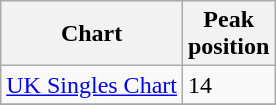<table class="wikitable">
<tr>
<th>Chart</th>
<th>Peak<br>position</th>
</tr>
<tr>
<td><a href='#'>UK Singles Chart</a></td>
<td>14</td>
</tr>
<tr>
</tr>
</table>
